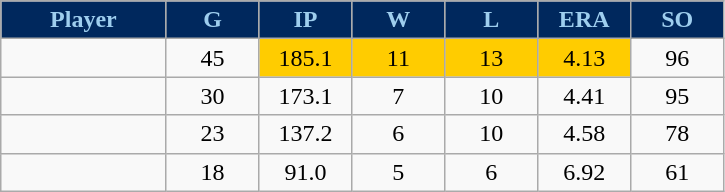<table class="wikitable sortable">
<tr>
<th style="background:#00285D;color:#9ECEEE;"  width="16%">Player</th>
<th style="background:#00285D;color:#9ECEEE;"  width="9%">G</th>
<th style="background:#00285D;color:#9ECEEE;"  width="9%">IP</th>
<th style="background:#00285D;color:#9ECEEE;"  width="9%">W</th>
<th style="background:#00285D;color:#9ECEEE;"  width="9%">L</th>
<th style="background:#00285D;color:#9ECEEE;"  width="9%">ERA</th>
<th style="background:#00285D;color:#9ECEEE;"  width="9%">SO</th>
</tr>
<tr align="center">
<td></td>
<td>45</td>
<td bgcolor="#FFCC00">185.1</td>
<td bgcolor="#FFCC00">11</td>
<td bgcolor="#FFCC00">13</td>
<td bgcolor="#FFCC00">4.13</td>
<td>96</td>
</tr>
<tr align="center">
<td></td>
<td>30</td>
<td>173.1</td>
<td>7</td>
<td>10</td>
<td>4.41</td>
<td>95</td>
</tr>
<tr align="center">
<td></td>
<td>23</td>
<td>137.2</td>
<td>6</td>
<td>10</td>
<td>4.58</td>
<td>78</td>
</tr>
<tr align="center">
<td></td>
<td>18</td>
<td>91.0</td>
<td>5</td>
<td>6</td>
<td>6.92</td>
<td>61</td>
</tr>
</table>
